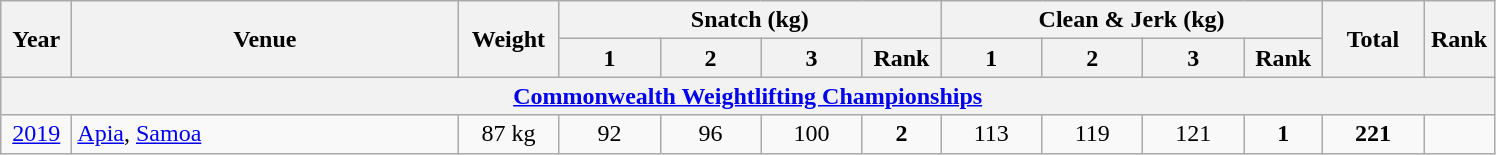<table class="wikitable" style="text-align:center;">
<tr>
<th rowspan=2 width=40>Year</th>
<th rowspan=2 width=250>Venue</th>
<th rowspan=2 width=60>Weight</th>
<th colspan=4>Snatch (kg)</th>
<th colspan=4>Clean & Jerk (kg)</th>
<th rowspan=2 width=60>Total</th>
<th rowspan=2 width=40>Rank</th>
</tr>
<tr>
<th width=60>1</th>
<th width=60>2</th>
<th width=60>3</th>
<th width=45>Rank</th>
<th width=60>1</th>
<th width=60>2</th>
<th width=60>3</th>
<th width=45>Rank</th>
</tr>
<tr>
<th colspan=13><a href='#'>Commonwealth Weightlifting Championships</a></th>
</tr>
<tr>
<td><a href='#'>2019</a></td>
<td align=left> <a href='#'>Apia</a>, <a href='#'>Samoa</a></td>
<td 2019 Commonwealth Weightlifting Championships>87 kg</td>
<td>92</td>
<td>96</td>
<td>100</td>
<td><strong>2</strong></td>
<td>113</td>
<td>119</td>
<td>121</td>
<td><strong>1</strong></td>
<td><strong>221</strong></td>
<td><strong></strong></td>
</tr>
</table>
